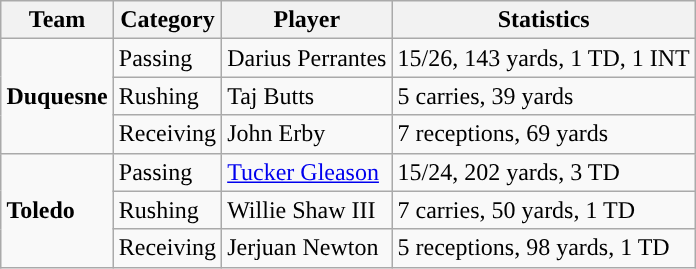<table class="wikitable" style="float: right;">
<tr>
<th>Team</th>
<th>Category</th>
<th>Player</th>
<th>Statistics</th>
</tr>
<tr>
<td rowspan=3><strong>Duquesne</strong></td>
<td>Passing</td>
<td>Darius Perrantes</td>
<td>15/26, 143 yards, 1 TD, 1 INT</td>
</tr>
<tr>
<td>Rushing</td>
<td>Taj Butts</td>
<td>5 carries, 39 yards</td>
</tr>
<tr>
<td>Receiving</td>
<td>John Erby</td>
<td>7 receptions, 69 yards</td>
</tr>
<tr>
<td rowspan=3><strong>Toledo</strong></td>
<td>Passing</td>
<td><a href='#'>Tucker Gleason</a></td>
<td>15/24, 202 yards, 3 TD</td>
</tr>
<tr>
<td>Rushing</td>
<td>Willie Shaw III</td>
<td>7 carries, 50 yards, 1 TD</td>
</tr>
<tr>
<td>Receiving</td>
<td>Jerjuan Newton</td>
<td>5 receptions, 98 yards, 1 TD</td>
</tr>
</table>
